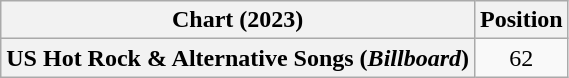<table class="wikitable plainrowheaders" style="text-align: center">
<tr>
<th scope="col">Chart (2023)</th>
<th scope="col">Position</th>
</tr>
<tr>
<th scope="row">US Hot Rock & Alternative Songs (<em>Billboard</em>)</th>
<td>62</td>
</tr>
</table>
